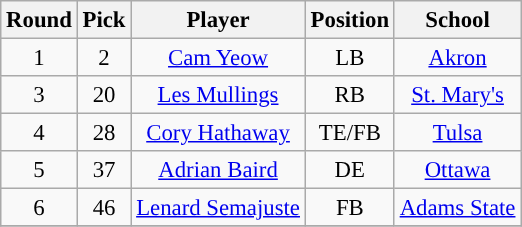<table class="wikitable" style="font-size: 95%;">
<tr>
<th scope="col">Round</th>
<th scope="col">Pick</th>
<th scope="col">Player</th>
<th scope="col">Position</th>
<th scope="col">School</th>
</tr>
<tr align="center">
<td align=center>1</td>
<td>2</td>
<td><a href='#'>Cam Yeow</a></td>
<td>LB</td>
<td><a href='#'>Akron</a></td>
</tr>
<tr align="center">
<td align=center>3</td>
<td>20</td>
<td><a href='#'>Les Mullings</a></td>
<td>RB</td>
<td><a href='#'>St. Mary's</a></td>
</tr>
<tr align="center">
<td align=center>4</td>
<td>28</td>
<td><a href='#'>Cory Hathaway</a></td>
<td>TE/FB</td>
<td><a href='#'>Tulsa</a></td>
</tr>
<tr align="center">
<td align=center>5</td>
<td>37</td>
<td><a href='#'>Adrian Baird</a></td>
<td>DE</td>
<td><a href='#'>Ottawa</a></td>
</tr>
<tr align="center">
<td align=center>6</td>
<td>46</td>
<td><a href='#'>Lenard Semajuste</a></td>
<td>FB</td>
<td><a href='#'>Adams State</a></td>
</tr>
<tr align="center">
</tr>
</table>
